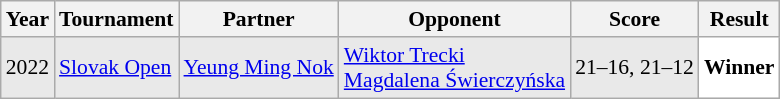<table class="sortable wikitable" style="font-size: 90%;">
<tr>
<th>Year</th>
<th>Tournament</th>
<th>Partner</th>
<th>Opponent</th>
<th>Score</th>
<th>Result</th>
</tr>
<tr style="background:#E9E9E9">
<td align="center">2022</td>
<td align="left"><a href='#'>Slovak Open</a></td>
<td align="left"> <a href='#'>Yeung Ming Nok</a></td>
<td align="left"> <a href='#'>Wiktor Trecki</a><br> <a href='#'>Magdalena Świerczyńska</a></td>
<td align="left">21–16, 21–12</td>
<td style="text-align:left; background:white"> <strong>Winner</strong></td>
</tr>
</table>
